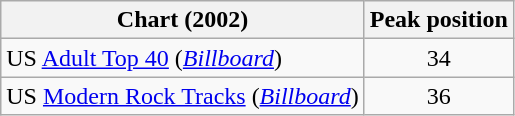<table class="wikitable">
<tr>
<th>Chart (2002)</th>
<th>Peak position</th>
</tr>
<tr>
<td>US <a href='#'>Adult Top 40</a> (<em><a href='#'>Billboard</a></em>)</td>
<td style="text-align:center;">34</td>
</tr>
<tr>
<td>US <a href='#'>Modern Rock Tracks</a> (<em><a href='#'>Billboard</a></em>)</td>
<td style="text-align:center;">36</td>
</tr>
</table>
